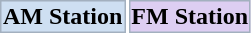<table>
<tr>
<th style="border: 1px solid #a3b0bf; cellpadding="2"; margin: auto" bgcolor="#cedff2">AM Station</th>
<th style="border: 1px solid #a3b0bf; cellpadding="2"; margin: auto" bgcolor="#ddcef2">FM Station</th>
</tr>
</table>
